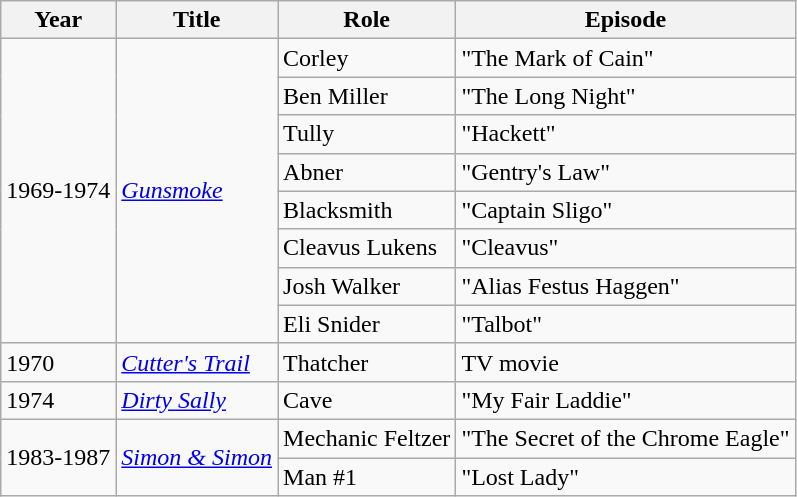<table class="wikitable">
<tr>
<th>Year</th>
<th>Title</th>
<th>Role</th>
<th>Episode</th>
</tr>
<tr>
<td rowspan=8>1969-1974</td>
<td rowspan=8><em><a href='#'>Gunsmoke</a></em></td>
<td>Corley</td>
<td>"The Mark of Cain"</td>
</tr>
<tr>
<td>Ben Miller</td>
<td>"The Long Night"</td>
</tr>
<tr>
<td>Tully</td>
<td>"Hackett"</td>
</tr>
<tr>
<td>Abner</td>
<td>"Gentry's Law"</td>
</tr>
<tr>
<td>Blacksmith</td>
<td>"Captain Sligo"</td>
</tr>
<tr>
<td>Cleavus Lukens</td>
<td>"Cleavus"</td>
</tr>
<tr>
<td>Josh Walker</td>
<td>"Alias Festus Haggen"</td>
</tr>
<tr>
<td>Eli Snider</td>
<td>"Talbot"</td>
</tr>
<tr>
<td>1970</td>
<td><em><a href='#'>Cutter's Trail</a></em></td>
<td>Thatcher</td>
<td>TV movie</td>
</tr>
<tr>
<td>1974</td>
<td><em><a href='#'>Dirty Sally</a></em></td>
<td>Cave</td>
<td>"My Fair Laddie"</td>
</tr>
<tr>
<td rowspan=2>1983-1987</td>
<td rowspan=2><em><a href='#'>Simon & Simon</a></em></td>
<td>Mechanic Feltzer</td>
<td>"The Secret of the Chrome Eagle"</td>
</tr>
<tr>
<td>Man #1</td>
<td>"Lost Lady"</td>
</tr>
</table>
